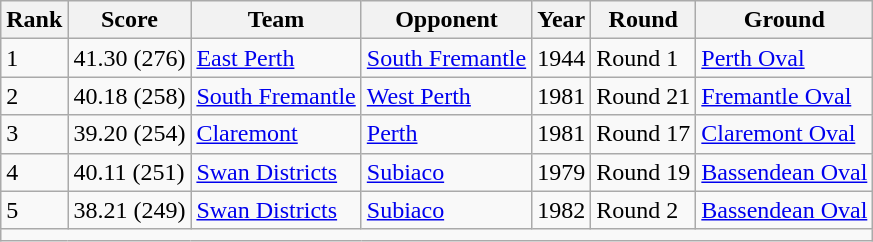<table class="wikitable">
<tr>
<th>Rank</th>
<th>Score</th>
<th>Team</th>
<th>Opponent</th>
<th>Year</th>
<th>Round</th>
<th>Ground</th>
</tr>
<tr>
<td>1</td>
<td>41.30 (276)</td>
<td><a href='#'>East Perth</a></td>
<td><a href='#'>South Fremantle</a></td>
<td>1944</td>
<td>Round 1</td>
<td><a href='#'>Perth Oval</a></td>
</tr>
<tr>
<td>2</td>
<td>40.18 (258)</td>
<td><a href='#'>South Fremantle</a></td>
<td><a href='#'>West Perth</a></td>
<td>1981</td>
<td>Round 21</td>
<td><a href='#'>Fremantle Oval</a></td>
</tr>
<tr>
<td>3</td>
<td>39.20 (254)</td>
<td><a href='#'>Claremont</a></td>
<td><a href='#'>Perth</a></td>
<td>1981</td>
<td>Round 17</td>
<td><a href='#'>Claremont Oval</a></td>
</tr>
<tr>
<td>4</td>
<td>40.11 (251)</td>
<td><a href='#'>Swan Districts</a></td>
<td><a href='#'>Subiaco</a></td>
<td>1979</td>
<td>Round 19</td>
<td><a href='#'>Bassendean Oval</a></td>
</tr>
<tr>
<td>5</td>
<td>38.21 (249)</td>
<td><a href='#'>Swan Districts</a></td>
<td><a href='#'>Subiaco</a></td>
<td>1982</td>
<td>Round 2</td>
<td><a href='#'>Bassendean Oval</a></td>
</tr>
<tr>
<td colspan="7"></td>
</tr>
</table>
